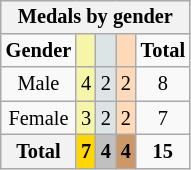<table class="wikitable" style="font-size:85%; float:left">
<tr style="background:#efefef;">
<th colspan=5><strong>Medals by gender</strong></th>
</tr>
<tr align=center>
<td><strong>Gender</strong></td>
<td style="background:#f7f6a8;"></td>
<td style="background:#dce5e5;"></td>
<td style="background:#ffdab9;"></td>
<td><strong>Total</strong></td>
</tr>
<tr align=center>
<td>Male</td>
<td style="background:#F7F6A8;">4</td>
<td style="background:#DCE5E5;">2</td>
<td style="background:#FFDAB9;">2</td>
<td>8</td>
</tr>
<tr align=center>
<td>Female</td>
<td style="background:#F7F6A8;">3</td>
<td style="background:#DCE5E5;">2</td>
<td style="background:#FFDAB9;">2</td>
<td>7</td>
</tr>
<tr align=center>
<th><strong>Total</strong></th>
<th style="background:gold;">7</th>
<th style="background:silver;">4</th>
<th style="background:#c96;">4</th>
<td><strong>15</strong></td>
</tr>
</table>
